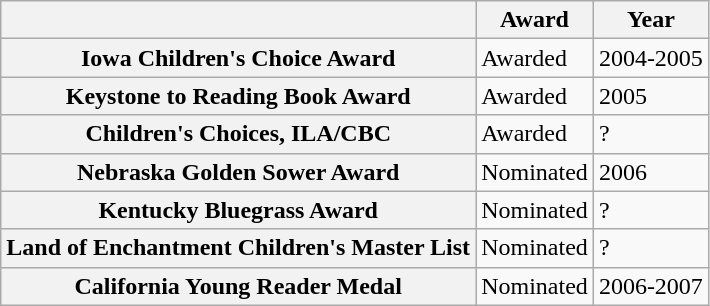<table class="wikitable alternance center">
<tr --->
<th></th>
<th scope="col">Award</th>
<th scope="col">Year</th>
</tr>
<tr --->
<th scope="row">Iowa Children's Choice Award</th>
<td>Awarded</td>
<td>2004-2005</td>
</tr>
<tr --->
<th scope="row">Keystone to Reading Book Award</th>
<td>Awarded</td>
<td>2005</td>
</tr>
<tr --->
<th scope="row">Children's Choices, ILA/CBC</th>
<td>Awarded</td>
<td>?</td>
</tr>
<tr --->
<th scope="row">Nebraska Golden Sower Award</th>
<td>Nominated</td>
<td>2006</td>
</tr>
<tr --->
<th scope="row">Kentucky Bluegrass Award</th>
<td>Nominated</td>
<td>?</td>
</tr>
<tr --->
<th scope="row">Land of Enchantment Children's Master List</th>
<td>Nominated</td>
<td>?</td>
</tr>
<tr --->
<th scope="row">California Young Reader Medal</th>
<td>Nominated</td>
<td>2006-2007</td>
</tr>
</table>
